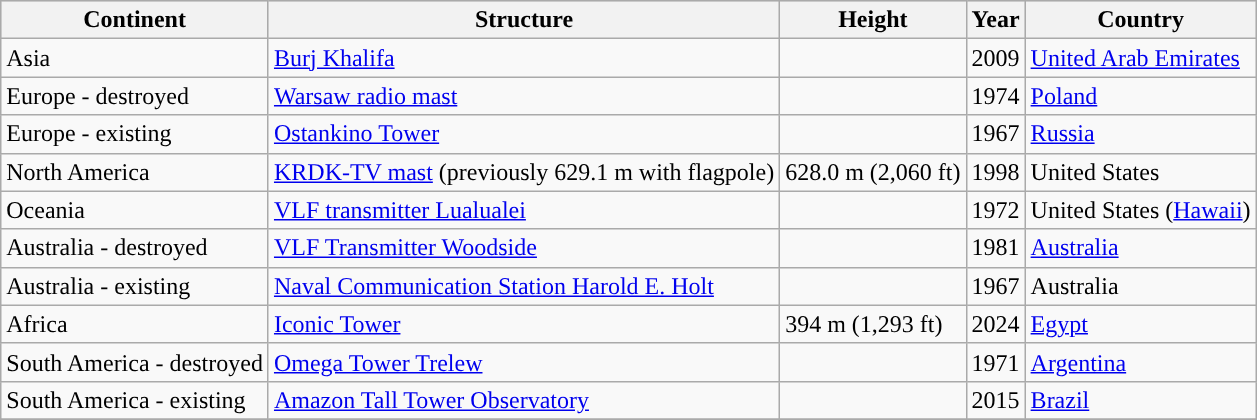<table class="wikitable sortable sticky-header" font=90%">
<tr style="background-color:#cccccc">
<th>Continent</th>
<th>Structure</th>
<th>Height</th>
<th>Year</th>
<th>Country</th>
</tr>
<tr>
<td>Asia</td>
<td><a href='#'>Burj Khalifa</a></td>
<td></td>
<td>2009</td>
<td><a href='#'>United Arab Emirates</a></td>
</tr>
<tr>
<td>Europe - destroyed</td>
<td><a href='#'>Warsaw radio mast</a></td>
<td></td>
<td>1974</td>
<td><a href='#'>Poland</a></td>
</tr>
<tr>
<td>Europe - existing</td>
<td><a href='#'>Ostankino Tower</a></td>
<td></td>
<td>1967</td>
<td><a href='#'>Russia</a></td>
</tr>
<tr>
<td>North America</td>
<td><a href='#'>KRDK-TV mast</a> (previously 629.1 m with flagpole)</td>
<td>628.0 m (2,060 ft)</td>
<td>1998</td>
<td>United States</td>
</tr>
<tr>
<td>Oceania</td>
<td><a href='#'>VLF transmitter Lualualei</a></td>
<td></td>
<td>1972</td>
<td>United States (<a href='#'>Hawaii</a>)</td>
</tr>
<tr>
<td>Australia - destroyed</td>
<td><a href='#'>VLF Transmitter Woodside</a></td>
<td></td>
<td>1981</td>
<td><a href='#'>Australia</a></td>
</tr>
<tr>
<td>Australia - existing</td>
<td><a href='#'>Naval Communication Station Harold E. Holt</a></td>
<td></td>
<td>1967</td>
<td>Australia</td>
</tr>
<tr>
<td>Africa</td>
<td><a href='#'>Iconic Tower</a></td>
<td>394 m (1,293 ft)</td>
<td>2024</td>
<td><a href='#'>Egypt</a></td>
</tr>
<tr>
<td>South America - destroyed</td>
<td><a href='#'>Omega Tower Trelew</a></td>
<td></td>
<td>1971</td>
<td><a href='#'>Argentina</a></td>
</tr>
<tr>
<td>South America - existing</td>
<td><a href='#'>Amazon Tall Tower Observatory</a></td>
<td></td>
<td>2015</td>
<td><a href='#'>Brazil</a></td>
</tr>
<tr>
</tr>
</table>
